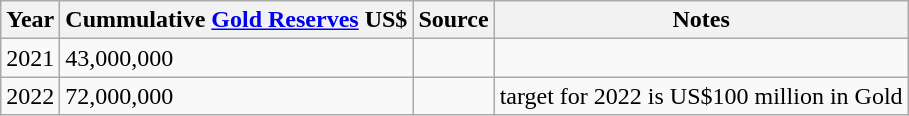<table class="wikitable">
<tr>
<th>Year</th>
<th>Cummulative <a href='#'>Gold Reserves</a> US$</th>
<th>Source</th>
<th>Notes</th>
</tr>
<tr>
<td>2021</td>
<td>43,000,000</td>
<td></td>
<td></td>
</tr>
<tr>
<td>2022</td>
<td>72,000,000</td>
<td></td>
<td>target for 2022 is US$100 million in Gold </td>
</tr>
</table>
